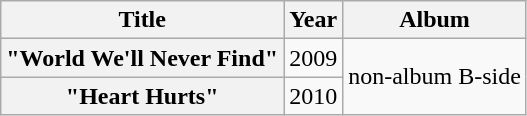<table class="wikitable plainrowheaders" style="text-align:center;">
<tr>
<th scope="col">Title</th>
<th scope="col">Year</th>
<th scope="col">Album</th>
</tr>
<tr>
<th scope="row">"World We'll Never Find"</th>
<td>2009</td>
<td rowspan="2">non-album B-side</td>
</tr>
<tr>
<th scope="row">"Heart Hurts"</th>
<td>2010</td>
</tr>
</table>
